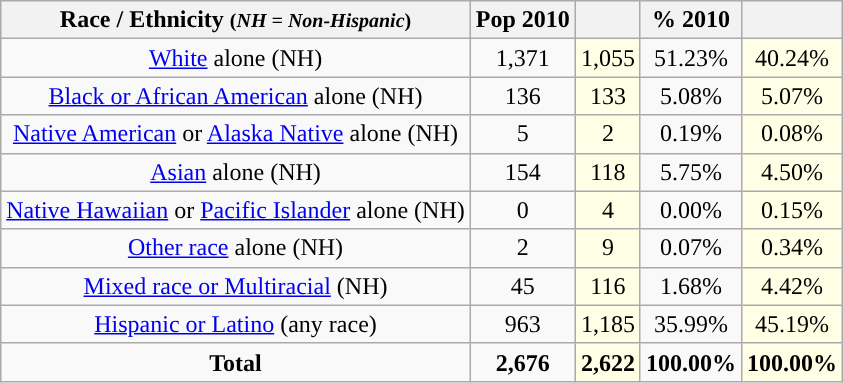<table class="wikitable" style="text-align:center;">
<tr>
<th>Race / Ethnicity <small>(<em>NH = Non-Hispanic</em>)</small></th>
<th>Pop 2010</th>
<th></th>
<th>% 2010</th>
<th></th>
</tr>
<tr>
<td><a href='#'>White</a> alone (NH)</td>
<td>1,371</td>
<td style='background: #ffffe6;'>1,055</td>
<td>51.23%</td>
<td style='background: #ffffe6;'>40.24%</td>
</tr>
<tr>
<td><a href='#'>Black or African American</a> alone (NH)</td>
<td>136</td>
<td style='background: #ffffe6;'>133</td>
<td>5.08%</td>
<td style='background: #ffffe6;'>5.07%</td>
</tr>
<tr>
<td><a href='#'>Native American</a> or <a href='#'>Alaska Native</a> alone (NH)</td>
<td>5</td>
<td style='background: #ffffe6;'>2</td>
<td>0.19%</td>
<td style='background: #ffffe6;'>0.08%</td>
</tr>
<tr>
<td><a href='#'>Asian</a> alone (NH)</td>
<td>154</td>
<td style='background: #ffffe6;'>118</td>
<td>5.75%</td>
<td style='background: #ffffe6;'>4.50%</td>
</tr>
<tr>
<td><a href='#'>Native Hawaiian</a> or <a href='#'>Pacific Islander</a> alone (NH)</td>
<td>0</td>
<td style='background: #ffffe6;'>4</td>
<td>0.00%</td>
<td style='background: #ffffe6;'>0.15%</td>
</tr>
<tr>
<td><a href='#'>Other race</a> alone (NH)</td>
<td>2</td>
<td style='background: #ffffe6;'>9</td>
<td>0.07%</td>
<td style='background: #ffffe6;'>0.34%</td>
</tr>
<tr>
<td><a href='#'>Mixed race or Multiracial</a> (NH)</td>
<td>45</td>
<td style='background: #ffffe6;'>116</td>
<td>1.68%</td>
<td style='background: #ffffe6;'>4.42%</td>
</tr>
<tr>
<td><a href='#'>Hispanic or Latino</a> (any race)</td>
<td>963</td>
<td style='background: #ffffe6;'>1,185</td>
<td>35.99%</td>
<td style='background: #ffffe6;'>45.19%</td>
</tr>
<tr>
<td><strong>Total</strong></td>
<td><strong>2,676</strong></td>
<td style='background: #ffffe6;'><strong>2,622</strong></td>
<td><strong>100.00%</strong></td>
<td style='background: #ffffe6;'><strong>100.00%</strong></td>
</tr>
</table>
